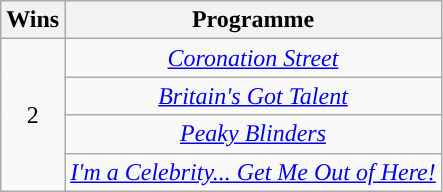<table class="wikitable" style="text-align:center;">
<tr>
<th style="background:BDB76B;">Wins</th>
<th style="background:BDB76B;">Programme</th>
</tr>
<tr>
<td rowspan="4">2</td>
<td><em><a href='#'>Coronation Street</a></em></td>
</tr>
<tr>
<td><em><a href='#'>Britain's Got Talent</a></em></td>
</tr>
<tr>
<td><em><a href='#'>Peaky Blinders</a></em></td>
</tr>
<tr>
<td><em><a href='#'>I'm a Celebrity... Get Me Out of Here!</a></em></td>
</tr>
</table>
